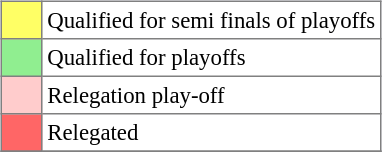<table style="margin:0.2em auto">
<tr style="vertical-align:center;">
<td><br><table bgcolor="#f7f8ff" cellpadding="3" cellspacing="0" border="1" style="font-size: 95%; border: gray solid 1px; border-collapse: collapse;text-align:center;">
<tr>
<td style="background: #FFFF65;" width="20"></td>
<td bgcolor="#ffffff" align="left">Qualified for semi finals of playoffs</td>
</tr>
<tr>
<td style="background: #90EE90;" width="20"></td>
<td bgcolor="#ffffff" align="left">Qualified for playoffs</td>
</tr>
<tr>
<td style="background: #FFCCCC;" width="20"></td>
<td bgcolor="#ffffff" align="left">Relegation play-off</td>
</tr>
<tr>
<td style="background: #FF6666;" width="20"></td>
<td bgcolor="#ffffff" align="left">Relegated</td>
</tr>
<tr>
</tr>
</table>
</td>
</tr>
</table>
